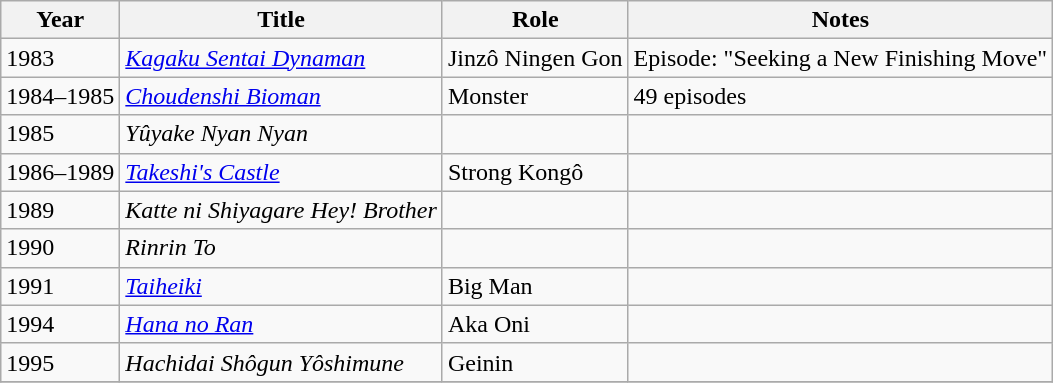<table class="wikitable sortable">
<tr>
<th>Year</th>
<th>Title</th>
<th>Role</th>
<th class="unsortable">Notes</th>
</tr>
<tr>
<td>1983</td>
<td><em><a href='#'>Kagaku Sentai Dynaman</a></em></td>
<td>Jinzô Ningen Gon</td>
<td>Episode: "Seeking a New Finishing Move"</td>
</tr>
<tr>
<td>1984–1985</td>
<td><em><a href='#'>Choudenshi Bioman</a></em></td>
<td>Monster</td>
<td>49 episodes</td>
</tr>
<tr>
<td>1985</td>
<td><em>Yûyake Nyan Nyan</em></td>
<td></td>
<td></td>
</tr>
<tr>
<td>1986–1989</td>
<td><em><a href='#'>Takeshi's Castle</a></em></td>
<td>Strong Kongô</td>
<td></td>
</tr>
<tr>
<td>1989</td>
<td><em>Katte ni Shiyagare Hey! Brother</em></td>
<td></td>
<td></td>
</tr>
<tr>
<td>1990</td>
<td><em>Rinrin To</em></td>
<td></td>
<td></td>
</tr>
<tr>
<td>1991</td>
<td><em><a href='#'>Taiheiki</a></em></td>
<td>Big Man</td>
<td></td>
</tr>
<tr>
<td>1994</td>
<td><em><a href='#'>Hana no Ran</a></em></td>
<td>Aka Oni</td>
<td></td>
</tr>
<tr>
<td>1995</td>
<td><em>Hachidai Shôgun Yôshimune</em></td>
<td>Geinin</td>
<td></td>
</tr>
<tr>
</tr>
</table>
